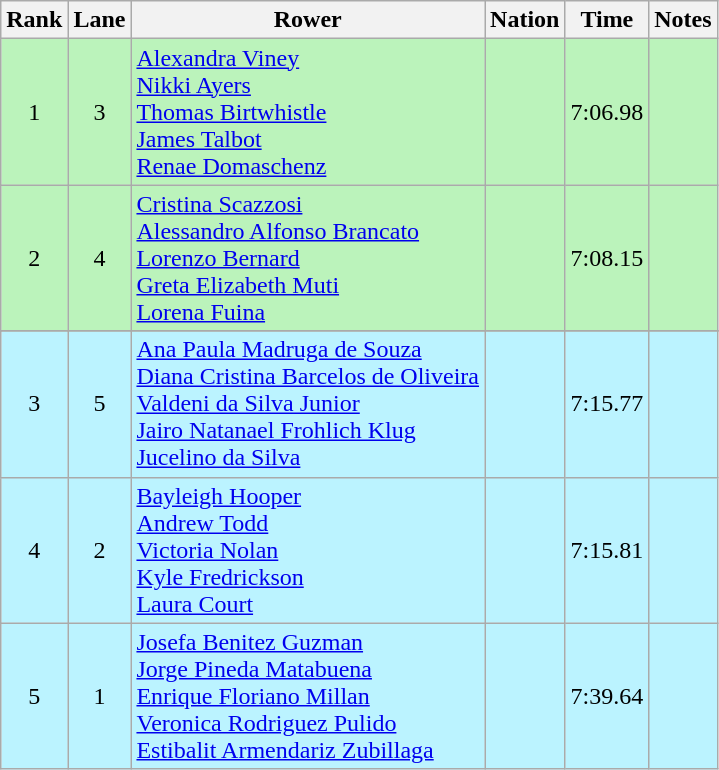<table class="wikitable sortable" style="text-align:center">
<tr>
<th>Rank</th>
<th>Lane</th>
<th>Rower</th>
<th>Nation</th>
<th>Time</th>
<th>Notes</th>
</tr>
<tr bgcolor=bbf3bb>
<td>1</td>
<td>3</td>
<td align="left"><a href='#'>Alexandra Viney</a><br><a href='#'>Nikki Ayers</a><br><a href='#'>Thomas Birtwhistle</a><br><a href='#'>James Talbot</a><br><a href='#'>Renae Domaschenz</a></td>
<td align="left"></td>
<td>7:06.98</td>
<td></td>
</tr>
<tr bgcolor=bbf3bb>
<td>2</td>
<td>4</td>
<td align="left"><a href='#'>Cristina Scazzosi</a><br><a href='#'>Alessandro Alfonso Brancato</a><br><a href='#'>Lorenzo Bernard</a><br><a href='#'>Greta Elizabeth Muti</a><br><a href='#'>Lorena Fuina</a></td>
<td align="left"></td>
<td>7:08.15</td>
<td></td>
</tr>
<tr bgcolor=bbf3ff>
</tr>
<tr bgcolor=bbf3ff>
<td>3</td>
<td>5</td>
<td align="left"><a href='#'>Ana Paula Madruga de Souza</a><br><a href='#'>Diana Cristina Barcelos de Oliveira</a><br><a href='#'>Valdeni da Silva Junior</a><br><a href='#'>Jairo Natanael Frohlich Klug</a><br><a href='#'>Jucelino da Silva</a></td>
<td align="left"></td>
<td>7:15.77</td>
<td></td>
</tr>
<tr bgcolor=bbf3ff>
<td>4</td>
<td>2</td>
<td align="left"><a href='#'>Bayleigh Hooper</a><br><a href='#'>Andrew Todd</a><br><a href='#'>Victoria Nolan</a><br><a href='#'>Kyle Fredrickson</a><br><a href='#'>Laura Court</a></td>
<td align="left"></td>
<td>7:15.81</td>
<td></td>
</tr>
<tr bgcolor=bbf3ff>
<td>5</td>
<td>1</td>
<td align="left"><a href='#'>Josefa Benitez Guzman</a><br><a href='#'>Jorge Pineda Matabuena</a><br><a href='#'>Enrique Floriano Millan</a><br><a href='#'>Veronica Rodriguez Pulido</a><br><a href='#'>Estibalit Armendariz Zubillaga</a></td>
<td align="left"></td>
<td>7:39.64</td>
<td></td>
</tr>
</table>
